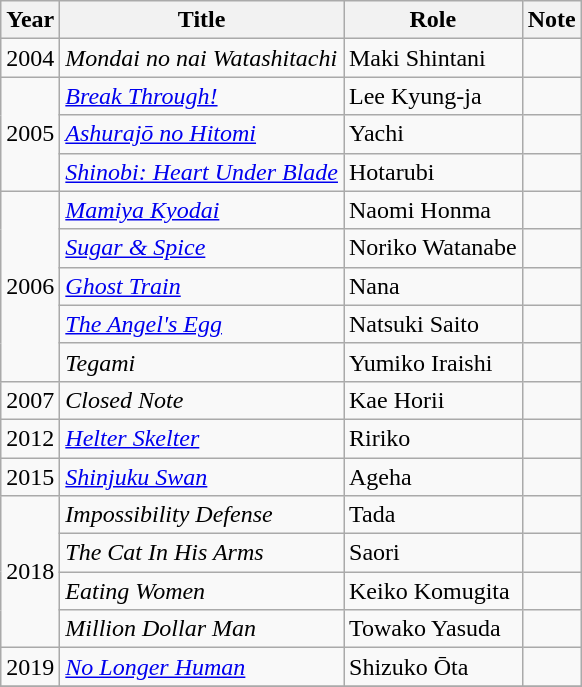<table class="wikitable">
<tr>
<th>Year</th>
<th>Title</th>
<th>Role</th>
<th class="unsortable">Note</th>
</tr>
<tr>
<td>2004</td>
<td><em>Mondai no nai Watashitachi</em></td>
<td>Maki Shintani</td>
<td></td>
</tr>
<tr>
<td rowspan="3">2005</td>
<td><em><a href='#'>Break Through!</a></em></td>
<td>Lee Kyung-ja</td>
<td></td>
</tr>
<tr>
<td><em><a href='#'>Ashurajō no Hitomi</a></em></td>
<td>Yachi</td>
<td></td>
</tr>
<tr>
<td><em><a href='#'>Shinobi: Heart Under Blade</a></em></td>
<td>Hotarubi</td>
<td></td>
</tr>
<tr>
<td rowspan="5">2006</td>
<td><em><a href='#'>Mamiya Kyodai</a></em></td>
<td>Naomi Honma</td>
<td></td>
</tr>
<tr>
<td><em><a href='#'>Sugar & Spice</a></em></td>
<td>Noriko Watanabe</td>
<td></td>
</tr>
<tr>
<td><em><a href='#'>Ghost Train</a></em></td>
<td>Nana</td>
<td></td>
</tr>
<tr>
<td><em><a href='#'>The Angel's Egg</a></em></td>
<td>Natsuki Saito</td>
<td></td>
</tr>
<tr>
<td><em>Tegami</em></td>
<td>Yumiko Iraishi</td>
<td></td>
</tr>
<tr>
<td>2007</td>
<td><em>Closed Note</em></td>
<td>Kae Horii</td>
<td></td>
</tr>
<tr>
<td>2012</td>
<td><em><a href='#'>Helter Skelter</a></em></td>
<td>Ririko</td>
<td></td>
</tr>
<tr>
<td>2015</td>
<td><em><a href='#'>Shinjuku Swan</a></em></td>
<td>Ageha</td>
<td></td>
</tr>
<tr>
<td rowspan="4">2018</td>
<td><em>Impossibility Defense</em></td>
<td>Tada</td>
<td></td>
</tr>
<tr>
<td><em>The Cat In His Arms</em></td>
<td>Saori</td>
<td></td>
</tr>
<tr>
<td><em>Eating Women</em></td>
<td>Keiko Komugita</td>
<td></td>
</tr>
<tr>
<td><em>Million Dollar Man</em></td>
<td>Towako Yasuda</td>
<td></td>
</tr>
<tr>
<td>2019</td>
<td><em><a href='#'>No Longer Human</a></em></td>
<td>Shizuko Ōta</td>
<td></td>
</tr>
<tr>
</tr>
</table>
